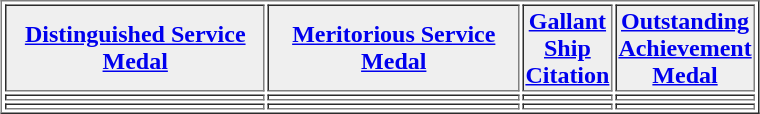<table align="center" border="1"  cellpadding="1" width="40%">
<tr>
<th width="50%" style="background:#efefef;"><a href='#'>Distinguished Service Medal</a></th>
<th width="50%" style="background:#efefef;"><a href='#'>Meritorious Service Medal</a></th>
<th width="50%" style="background:#efefef;"><a href='#'>Gallant Ship Citation</a></th>
<th width="50%" style="background:#efefef;"><a href='#'>Outstanding Achievement Medal</a></th>
</tr>
<tr>
<td></td>
<td></td>
<td></td>
<td></td>
</tr>
<tr>
<td></td>
<td></td>
<td></td>
<td></td>
</tr>
</table>
